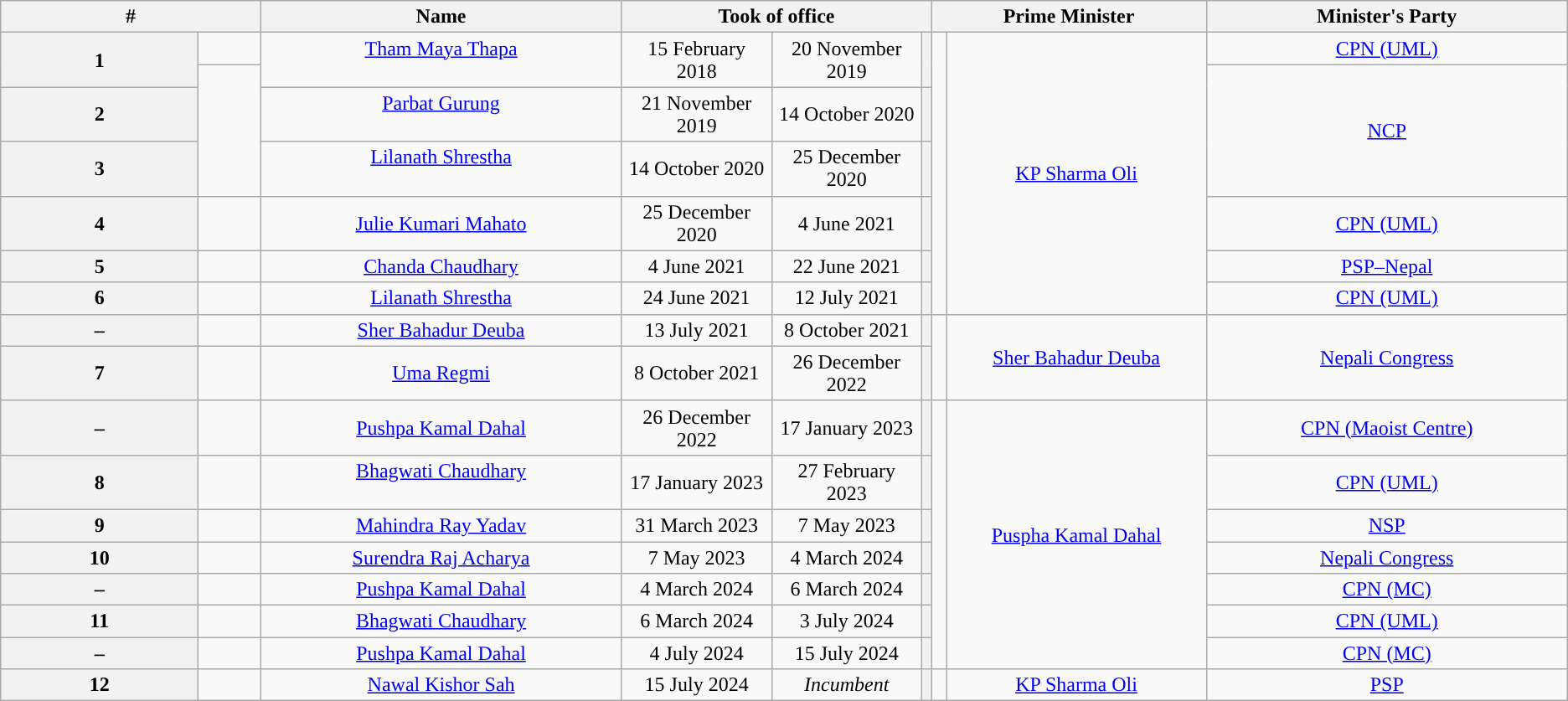<table class="wikitable"  style="text-align:center">
<tr>
<th width=280px colspan="2">#</th>
<th width=280px>Name</th>
<th width=280px colspan="3">Took of office</th>
<th width=280px colspan="2">Prime Minister</th>
<th width=280px>Minister's Party</th>
</tr>
<tr>
<th rowspan="2">1</th>
<td style="background-color: "></td>
<td rowspan="2"><a href='#'>Tham Maya Thapa</a><br><br></td>
<td rowspan="2">15 February 2018</td>
<td rowspan="2">20 November 2019</td>
<th rowspan="2"></th>
<td rowspan="7" style="background-color: "></td>
<td rowspan="7"><a href='#'>KP Sharma Oli</a></td>
<td><a href='#'>CPN (UML)</a></td>
</tr>
<tr>
<td rowspan="3"></td>
<td rowspan="3"><a href='#'>NCP</a></td>
</tr>
<tr>
<th>2</th>
<td><a href='#'>Parbat Gurung</a><br><br></td>
<td>21 November 2019</td>
<td>14 October 2020</td>
<th></th>
</tr>
<tr>
<th>3</th>
<td><a href='#'>Lilanath Shrestha</a><br><br></td>
<td>14 October 2020</td>
<td>25 December 2020</td>
<th></th>
</tr>
<tr>
<th>4</th>
<td style="background-color: "></td>
<td><a href='#'>Julie Kumari Mahato</a><br></td>
<td>25 December 2020</td>
<td>4 June 2021</td>
<th></th>
<td><a href='#'>CPN (UML)</a></td>
</tr>
<tr>
<th>5</th>
<td style="background-color: "></td>
<td><a href='#'>Chanda Chaudhary</a><br></td>
<td>4 June 2021</td>
<td>22 June 2021</td>
<th></th>
<td><a href='#'>PSP–Nepal</a></td>
</tr>
<tr>
<th>6</th>
<td style="background-color: "></td>
<td><a href='#'>Lilanath Shrestha</a><br></td>
<td>24 June 2021</td>
<td>12 July 2021</td>
<th></th>
<td><a href='#'>CPN (UML)</a></td>
</tr>
<tr>
<th>–</th>
<td style="background-color: "></td>
<td><a href='#'>Sher Bahadur Deuba</a><br></td>
<td>13 July 2021</td>
<td>8 October 2021</td>
<th></th>
<td rowspan="2" style="background-color: "></td>
<td rowspan="2"><a href='#'>Sher Bahadur Deuba</a></td>
<td rowspan="2"><a href='#'>Nepali Congress</a></td>
</tr>
<tr>
<th>7</th>
<td style="background-color: "></td>
<td><a href='#'>Uma Regmi</a><br></td>
<td>8 October 2021</td>
<td>26 December 2022</td>
<th></th>
</tr>
<tr>
<th>–</th>
<td style="background-color: "></td>
<td><a href='#'>Pushpa Kamal Dahal</a><br></td>
<td>26 December 2022</td>
<td>17 January 2023</td>
<th></th>
<td rowspan="7" style="background-color: "></td>
<td rowspan="7"><a href='#'>Puspha Kamal Dahal</a></td>
<td><a href='#'>CPN (Maoist Centre)</a></td>
</tr>
<tr>
<th>8</th>
<td style="background-color: "></td>
<td><a href='#'>Bhagwati Chaudhary</a><br><br></td>
<td>17 January 2023</td>
<td>27 February 2023</td>
<th></th>
<td><a href='#'>CPN (UML)</a></td>
</tr>
<tr>
<th>9</th>
<td style="background-color: "></td>
<td><a href='#'>Mahindra Ray Yadav</a><br></td>
<td>31 March 2023</td>
<td>7 May 2023</td>
<th></th>
<td><a href='#'>NSP</a></td>
</tr>
<tr>
<th>10</th>
<td style="background-color: "></td>
<td><a href='#'>Surendra Raj Acharya</a><br></td>
<td>7 May 2023</td>
<td>4 March 2024</td>
<th></th>
<td><a href='#'>Nepali Congress</a></td>
</tr>
<tr>
<th>–</th>
<td style="background-color: "></td>
<td><a href='#'>Pushpa Kamal Dahal</a><br></td>
<td>4 March 2024</td>
<td>6 March 2024</td>
<th></th>
<td><a href='#'>CPN (MC)</a></td>
</tr>
<tr>
<th>11</th>
<td style="background-color: "></td>
<td><a href='#'>Bhagwati Chaudhary</a><br></td>
<td>6 March 2024</td>
<td>3 July 2024</td>
<th></th>
<td><a href='#'>CPN (UML)</a></td>
</tr>
<tr>
<th>–</th>
<td style="background-color: "></td>
<td><a href='#'>Pushpa Kamal Dahal</a><br></td>
<td>4 July 2024</td>
<td>15 July 2024</td>
<th></th>
<td><a href='#'>CPN (MC)</a></td>
</tr>
<tr>
<th>12</th>
<td style="background-color: "></td>
<td><a href='#'>Nawal Kishor Sah</a><br> </td>
<td>15 July 2024</td>
<td><em>Incumbent</em></td>
<th></th>
<td rowspan="1" style="background-color: "></td>
<td rowspan="1"><a href='#'>KP Sharma Oli</a></td>
<td><a href='#'>PSP</a></td>
</tr>
</table>
